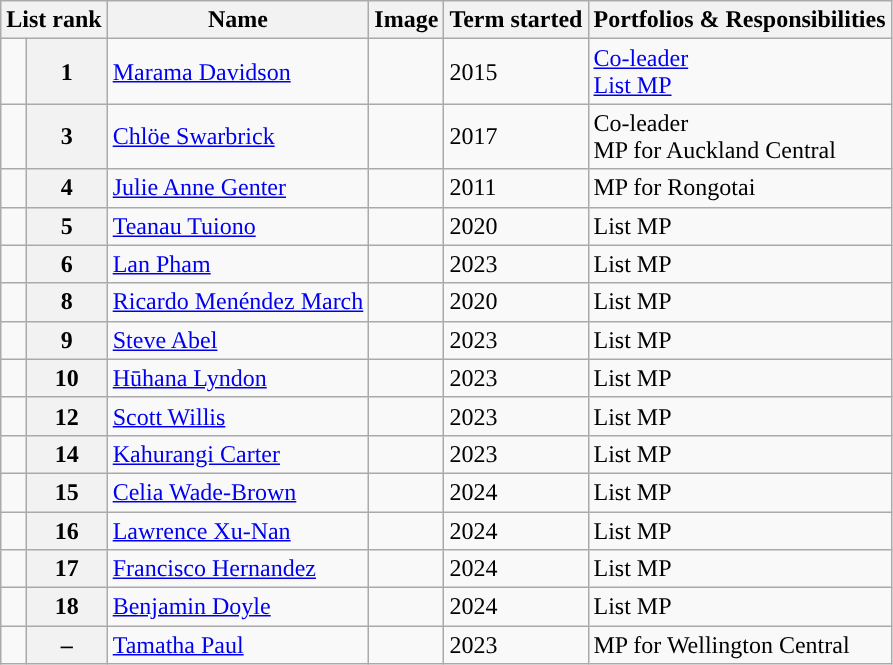<table class="wikitable">
<tr>
<th colspan="2">List rank</th>
<th>Name</th>
<th>Image</th>
<th>Term started</th>
<th>Portfolios & Responsibilities</th>
</tr>
<tr>
<td style="background:"></td>
<th>1</th>
<td><a href='#'>Marama Davidson</a></td>
<td></td>
<td>2015</td>
<td><a href='#'>Co-leader</a><br><a href='#'>List MP</a></td>
</tr>
<tr>
<td style="background:"></td>
<th>3</th>
<td><a href='#'>Chlöe Swarbrick</a></td>
<td></td>
<td>2017</td>
<td>Co-leader<br>MP for Auckland Central</td>
</tr>
<tr>
<td style="background:"></td>
<th>4</th>
<td><a href='#'>Julie Anne Genter</a></td>
<td></td>
<td>2011</td>
<td>MP for Rongotai</td>
</tr>
<tr>
<td style="background:"></td>
<th>5</th>
<td><a href='#'>Teanau Tuiono</a></td>
<td></td>
<td>2020</td>
<td>List MP</td>
</tr>
<tr>
<td style="background:"></td>
<th>6</th>
<td><a href='#'>Lan Pham</a></td>
<td></td>
<td>2023</td>
<td>List MP</td>
</tr>
<tr>
<td style="background:"></td>
<th>8</th>
<td><a href='#'>Ricardo Menéndez March</a></td>
<td></td>
<td>2020</td>
<td>List MP</td>
</tr>
<tr>
<td style="background:"></td>
<th>9</th>
<td><a href='#'>Steve Abel</a></td>
<td></td>
<td>2023</td>
<td>List MP</td>
</tr>
<tr>
<td style="background:"></td>
<th>10</th>
<td><a href='#'>Hūhana Lyndon</a></td>
<td></td>
<td>2023</td>
<td>List MP</td>
</tr>
<tr>
<td style="background:"></td>
<th>12</th>
<td><a href='#'>Scott Willis</a></td>
<td></td>
<td>2023</td>
<td>List MP</td>
</tr>
<tr>
<td style="background:"></td>
<th>14</th>
<td><a href='#'>Kahurangi Carter</a></td>
<td></td>
<td>2023</td>
<td>List MP</td>
</tr>
<tr>
<td style="background:"></td>
<th>15</th>
<td><a href='#'>Celia Wade-Brown</a></td>
<td></td>
<td>2024</td>
<td>List MP</td>
</tr>
<tr>
<td style="background:"></td>
<th>16</th>
<td><a href='#'>Lawrence Xu-Nan</a></td>
<td></td>
<td>2024</td>
<td>List MP</td>
</tr>
<tr>
<td style="background:"></td>
<th>17</th>
<td><a href='#'>Francisco Hernandez</a></td>
<td></td>
<td>2024</td>
<td>List MP</td>
</tr>
<tr>
<td style="background:"></td>
<th>18</th>
<td><a href='#'>Benjamin Doyle</a></td>
<td></td>
<td>2024</td>
<td>List MP</td>
</tr>
<tr>
<td style="background:"></td>
<th>–</th>
<td><a href='#'>Tamatha Paul</a></td>
<td></td>
<td>2023</td>
<td>MP for Wellington Central</td>
</tr>
</table>
